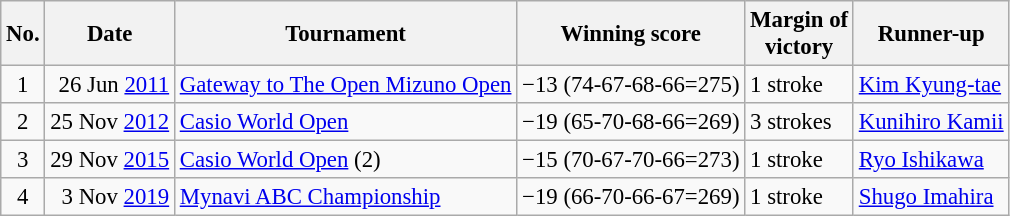<table class="wikitable" style="font-size:95%;">
<tr>
<th>No.</th>
<th>Date</th>
<th>Tournament</th>
<th>Winning score</th>
<th>Margin of<br>victory</th>
<th>Runner-up</th>
</tr>
<tr>
<td align=center>1</td>
<td align=right>26 Jun <a href='#'>2011</a></td>
<td><a href='#'>Gateway to The Open Mizuno Open</a></td>
<td>−13 (74-67-68-66=275)</td>
<td>1 stroke</td>
<td> <a href='#'>Kim Kyung-tae</a></td>
</tr>
<tr>
<td align=center>2</td>
<td align=right>25 Nov <a href='#'>2012</a></td>
<td><a href='#'>Casio World Open</a></td>
<td>−19 (65-70-68-66=269)</td>
<td>3 strokes</td>
<td> <a href='#'>Kunihiro Kamii</a></td>
</tr>
<tr>
<td align=center>3</td>
<td align=right>29 Nov <a href='#'>2015</a></td>
<td><a href='#'>Casio World Open</a> (2)</td>
<td>−15 (70-67-70-66=273)</td>
<td>1 stroke</td>
<td> <a href='#'>Ryo Ishikawa</a></td>
</tr>
<tr>
<td align=center>4</td>
<td align=right>3 Nov <a href='#'>2019</a></td>
<td><a href='#'>Mynavi ABC Championship</a></td>
<td>−19 (66-70-66-67=269)</td>
<td>1 stroke</td>
<td> <a href='#'>Shugo Imahira</a></td>
</tr>
</table>
